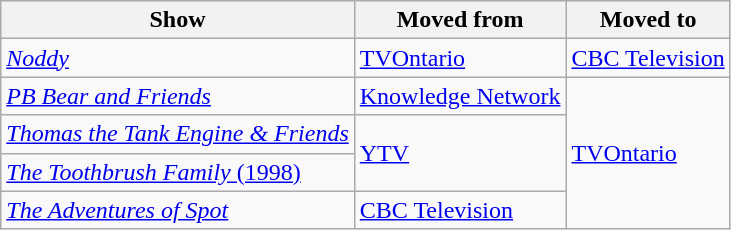<table class="wikitable">
<tr ">
<th>Show</th>
<th>Moved from</th>
<th>Moved to</th>
</tr>
<tr>
<td><em><a href='#'>Noddy</a></em></td>
<td><a href='#'>TVOntario</a></td>
<td><a href='#'>CBC Television</a></td>
</tr>
<tr>
<td><em><a href='#'>PB Bear and Friends</a></em></td>
<td><a href='#'>Knowledge Network</a></td>
<td rowspan="4"><a href='#'>TVOntario</a></td>
</tr>
<tr>
<td><em><a href='#'>Thomas the Tank Engine & Friends</a></em></td>
<td rowspan="2"><a href='#'>YTV</a></td>
</tr>
<tr>
<td><a href='#'><em>The Toothbrush Family</em> (1998)</a></td>
</tr>
<tr>
<td><em><a href='#'>The Adventures of Spot</a></em></td>
<td><a href='#'>CBC Television</a></td>
</tr>
</table>
